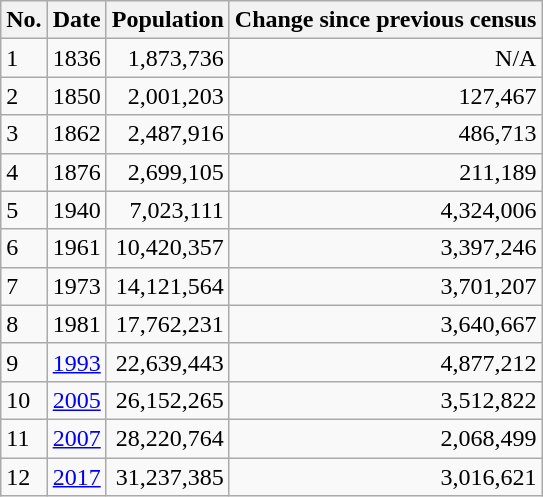<table class="wikitable">
<tr>
<th align="center">No.</th>
<th align="center">Date</th>
<th align="right">Population</th>
<th align="right">Change since previous census</th>
</tr>
<tr>
<td>1</td>
<td>1836</td>
<td align="right">1,873,736</td>
<td align="right">N/A</td>
</tr>
<tr>
<td>2</td>
<td>1850</td>
<td align="right">2,001,203</td>
<td align="right">127,467</td>
</tr>
<tr>
<td>3</td>
<td>1862</td>
<td align="right">2,487,916</td>
<td align="right">486,713</td>
</tr>
<tr>
<td>4</td>
<td>1876</td>
<td align="right">2,699,105</td>
<td align="right">211,189</td>
</tr>
<tr>
<td>5</td>
<td>1940</td>
<td align="right">7,023,111</td>
<td align="right">4,324,006</td>
</tr>
<tr>
<td>6</td>
<td>1961</td>
<td align="right">10,420,357</td>
<td align="right">3,397,246</td>
</tr>
<tr>
<td>7</td>
<td>1973</td>
<td align="right">14,121,564</td>
<td align="right">3,701,207</td>
</tr>
<tr>
<td>8</td>
<td>1981</td>
<td align="right">17,762,231</td>
<td align="right">3,640,667</td>
</tr>
<tr>
<td>9</td>
<td><a href='#'>1993</a></td>
<td align="right">22,639,443</td>
<td align="right">4,877,212</td>
</tr>
<tr>
<td>10</td>
<td><a href='#'>2005</a></td>
<td align="right">26,152,265</td>
<td align="right">3,512,822</td>
</tr>
<tr>
<td>11</td>
<td><a href='#'>2007</a></td>
<td align="right">28,220,764</td>
<td align="right">2,068,499</td>
</tr>
<tr>
<td>12</td>
<td><a href='#'>2017</a></td>
<td align="right">31,237,385</td>
<td align="right">3,016,621</td>
</tr>
</table>
